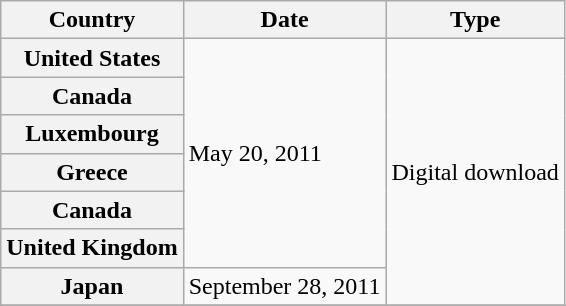<table class="wikitable plainrowheaders" border="1">
<tr>
<th scope="col">Country</th>
<th scope="col">Date</th>
<th scope="col">Type</th>
</tr>
<tr>
<th scope="row">United States</th>
<td rowspan="6">May 20, 2011</td>
<td rowspan="7">Digital download</td>
</tr>
<tr>
<th scope="row">Canada</th>
</tr>
<tr>
<th scope="row">Luxembourg</th>
</tr>
<tr>
<th scope="row">Greece</th>
</tr>
<tr>
<th scope="row">Canada</th>
</tr>
<tr>
<th scope="row">United Kingdom</th>
</tr>
<tr>
<th scope="row">Japan</th>
<td>September 28, 2011</td>
</tr>
<tr>
</tr>
</table>
